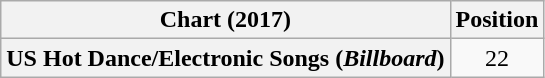<table class="wikitable sortable plainrowheaders" style="text-align:center">
<tr>
<th scope="col">Chart (2017)</th>
<th scope="col">Position</th>
</tr>
<tr>
<th scope="row">US Hot Dance/Electronic Songs (<em>Billboard</em>)</th>
<td>22</td>
</tr>
</table>
